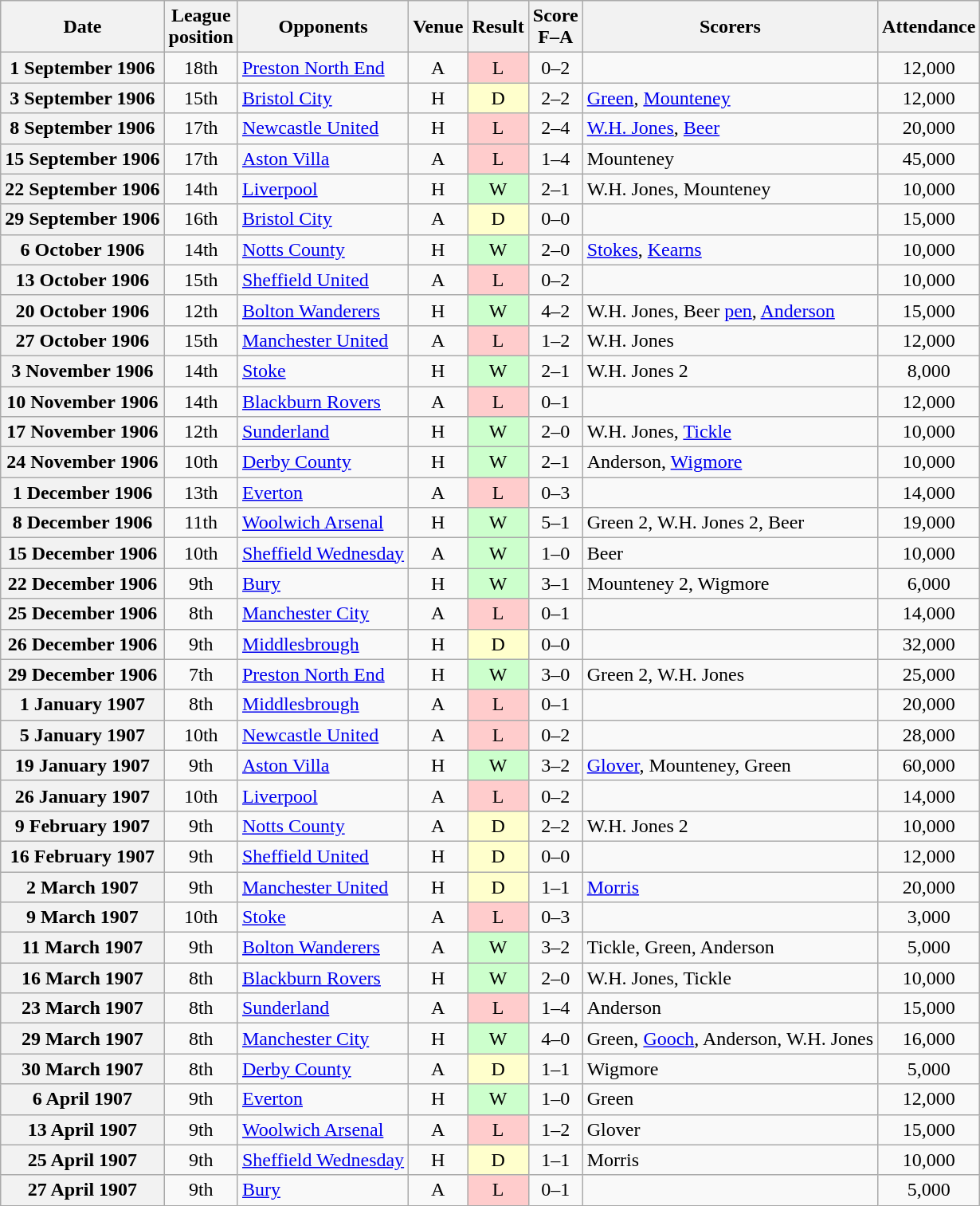<table class="wikitable plainrowheaders" style="text-align:center">
<tr>
<th scope="col">Date</th>
<th scope="col">League<br>position</th>
<th scope="col">Opponents</th>
<th scope="col">Venue</th>
<th scope="col">Result</th>
<th scope="col">Score<br>F–A</th>
<th scope="col">Scorers</th>
<th scope="col">Attendance</th>
</tr>
<tr>
<th scope="row">1 September 1906</th>
<td>18th</td>
<td align="left"><a href='#'>Preston North End</a></td>
<td>A</td>
<td style=background:#fcc>L</td>
<td>0–2</td>
<td></td>
<td>12,000</td>
</tr>
<tr>
<th scope="row">3 September 1906</th>
<td>15th</td>
<td align="left"><a href='#'>Bristol City</a></td>
<td>H</td>
<td style=background:#ffc>D</td>
<td>2–2</td>
<td align="left"><a href='#'>Green</a>, <a href='#'>Mounteney</a></td>
<td>12,000</td>
</tr>
<tr>
<th scope="row">8 September 1906</th>
<td>17th</td>
<td align="left"><a href='#'>Newcastle United</a></td>
<td>H</td>
<td style=background:#fcc>L</td>
<td>2–4</td>
<td align="left"><a href='#'>W.H. Jones</a>, <a href='#'>Beer</a></td>
<td>20,000</td>
</tr>
<tr>
<th scope="row">15 September 1906</th>
<td>17th</td>
<td align="left"><a href='#'>Aston Villa</a></td>
<td>A</td>
<td style=background:#fcc>L</td>
<td>1–4</td>
<td align="left">Mounteney</td>
<td>45,000</td>
</tr>
<tr>
<th scope="row">22 September 1906</th>
<td>14th</td>
<td align="left"><a href='#'>Liverpool</a></td>
<td>H</td>
<td style=background:#cfc>W</td>
<td>2–1</td>
<td align="left">W.H. Jones, Mounteney</td>
<td>10,000</td>
</tr>
<tr>
<th scope="row">29 September 1906</th>
<td>16th</td>
<td align="left"><a href='#'>Bristol City</a></td>
<td>A</td>
<td style=background:#ffc>D</td>
<td>0–0</td>
<td></td>
<td>15,000</td>
</tr>
<tr>
<th scope="row">6 October 1906</th>
<td>14th</td>
<td align="left"><a href='#'>Notts County</a></td>
<td>H</td>
<td style=background:#cfc>W</td>
<td>2–0</td>
<td align="left"><a href='#'>Stokes</a>, <a href='#'>Kearns</a></td>
<td>10,000</td>
</tr>
<tr>
<th scope="row">13 October 1906</th>
<td>15th</td>
<td align="left"><a href='#'>Sheffield United</a></td>
<td>A</td>
<td style=background:#fcc>L</td>
<td>0–2</td>
<td></td>
<td>10,000</td>
</tr>
<tr>
<th scope="row">20 October 1906</th>
<td>12th</td>
<td align="left"><a href='#'>Bolton Wanderers</a></td>
<td>H</td>
<td style=background:#cfc>W</td>
<td>4–2</td>
<td align="left">W.H. Jones, Beer <a href='#'>pen</a>, <a href='#'>Anderson</a></td>
<td>15,000</td>
</tr>
<tr>
<th scope="row">27 October 1906</th>
<td>15th</td>
<td align="left"><a href='#'>Manchester United</a></td>
<td>A</td>
<td style=background:#fcc>L</td>
<td>1–2</td>
<td align="left">W.H. Jones</td>
<td>12,000</td>
</tr>
<tr>
<th scope="row">3 November 1906</th>
<td>14th</td>
<td align="left"><a href='#'>Stoke</a></td>
<td>H</td>
<td style=background:#cfc>W</td>
<td>2–1</td>
<td align="left">W.H. Jones 2</td>
<td>8,000</td>
</tr>
<tr>
<th scope="row">10 November 1906</th>
<td>14th</td>
<td align="left"><a href='#'>Blackburn Rovers</a></td>
<td>A</td>
<td style=background:#fcc>L</td>
<td>0–1</td>
<td></td>
<td>12,000</td>
</tr>
<tr>
<th scope="row">17 November 1906</th>
<td>12th</td>
<td align="left"><a href='#'>Sunderland</a></td>
<td>H</td>
<td style=background:#cfc>W</td>
<td>2–0</td>
<td align="left">W.H. Jones, <a href='#'>Tickle</a></td>
<td>10,000</td>
</tr>
<tr>
<th scope="row">24 November 1906</th>
<td>10th</td>
<td align="left"><a href='#'>Derby County</a></td>
<td>H</td>
<td style=background:#cfc>W</td>
<td>2–1</td>
<td align="left">Anderson, <a href='#'>Wigmore</a></td>
<td>10,000</td>
</tr>
<tr>
<th scope="row">1 December 1906</th>
<td>13th</td>
<td align="left"><a href='#'>Everton</a></td>
<td>A</td>
<td style=background:#fcc>L</td>
<td>0–3</td>
<td></td>
<td>14,000</td>
</tr>
<tr>
<th scope="row">8 December 1906</th>
<td>11th</td>
<td align="left"><a href='#'>Woolwich Arsenal</a></td>
<td>H</td>
<td style=background:#cfc>W</td>
<td>5–1</td>
<td align="left">Green 2, W.H. Jones 2, Beer</td>
<td>19,000</td>
</tr>
<tr>
<th scope="row">15 December 1906</th>
<td>10th</td>
<td align="left"><a href='#'>Sheffield Wednesday</a></td>
<td>A</td>
<td style=background:#cfc>W</td>
<td>1–0</td>
<td align="left">Beer</td>
<td>10,000</td>
</tr>
<tr>
<th scope="row">22 December 1906</th>
<td>9th</td>
<td align="left"><a href='#'>Bury</a></td>
<td>H</td>
<td style=background:#cfc>W</td>
<td>3–1</td>
<td align="left">Mounteney 2, Wigmore</td>
<td>6,000</td>
</tr>
<tr>
<th scope="row">25 December 1906</th>
<td>8th</td>
<td align="left"><a href='#'>Manchester City</a></td>
<td>A</td>
<td style=background:#fcc>L</td>
<td>0–1</td>
<td></td>
<td>14,000</td>
</tr>
<tr>
<th scope="row">26 December 1906</th>
<td>9th</td>
<td align="left"><a href='#'>Middlesbrough</a></td>
<td>H</td>
<td style=background:#ffc>D</td>
<td>0–0</td>
<td></td>
<td>32,000</td>
</tr>
<tr>
<th scope="row">29 December 1906</th>
<td>7th</td>
<td align="left"><a href='#'>Preston North End</a></td>
<td>H</td>
<td style=background:#cfc>W</td>
<td>3–0</td>
<td align="left">Green 2, W.H. Jones</td>
<td>25,000</td>
</tr>
<tr>
<th scope="row">1 January 1907</th>
<td>8th</td>
<td align="left"><a href='#'>Middlesbrough</a></td>
<td>A</td>
<td style=background:#fcc>L</td>
<td>0–1</td>
<td></td>
<td>20,000</td>
</tr>
<tr>
<th scope="row">5 January 1907</th>
<td>10th</td>
<td align="left"><a href='#'>Newcastle United</a></td>
<td>A</td>
<td style=background:#fcc>L</td>
<td>0–2</td>
<td></td>
<td>28,000</td>
</tr>
<tr>
<th scope="row">19 January 1907</th>
<td>9th</td>
<td align="left"><a href='#'>Aston Villa</a></td>
<td>H</td>
<td style=background:#cfc>W</td>
<td>3–2</td>
<td align="left"><a href='#'>Glover</a>, Mounteney, Green</td>
<td>60,000</td>
</tr>
<tr>
<th scope="row">26 January 1907</th>
<td>10th</td>
<td align="left"><a href='#'>Liverpool</a></td>
<td>A</td>
<td style=background:#fcc>L</td>
<td>0–2</td>
<td></td>
<td>14,000</td>
</tr>
<tr>
<th scope="row">9 February 1907</th>
<td>9th</td>
<td align="left"><a href='#'>Notts County</a></td>
<td>A</td>
<td style=background:#ffc>D</td>
<td>2–2</td>
<td align="left">W.H. Jones 2</td>
<td>10,000</td>
</tr>
<tr>
<th scope="row">16 February 1907</th>
<td>9th</td>
<td align="left"><a href='#'>Sheffield United</a></td>
<td>H</td>
<td style=background:#ffc>D</td>
<td>0–0</td>
<td></td>
<td>12,000</td>
</tr>
<tr>
<th scope="row">2 March 1907</th>
<td>9th</td>
<td align="left"><a href='#'>Manchester United</a></td>
<td>H</td>
<td style=background:#ffc>D</td>
<td>1–1</td>
<td align="left"><a href='#'>Morris</a></td>
<td>20,000</td>
</tr>
<tr>
<th scope="row">9 March 1907</th>
<td>10th</td>
<td align="left"><a href='#'>Stoke</a></td>
<td>A</td>
<td style=background:#fcc>L</td>
<td>0–3</td>
<td></td>
<td>3,000</td>
</tr>
<tr>
<th scope="row">11 March 1907</th>
<td>9th</td>
<td align="left"><a href='#'>Bolton Wanderers</a></td>
<td>A</td>
<td style=background:#cfc>W</td>
<td>3–2</td>
<td align="left">Tickle, Green, Anderson</td>
<td>5,000</td>
</tr>
<tr>
<th scope="row">16 March 1907</th>
<td>8th</td>
<td align="left"><a href='#'>Blackburn Rovers</a></td>
<td>H</td>
<td style=background:#cfc>W</td>
<td>2–0</td>
<td align="left">W.H. Jones, Tickle</td>
<td>10,000</td>
</tr>
<tr>
<th scope="row">23 March 1907</th>
<td>8th</td>
<td align="left"><a href='#'>Sunderland</a></td>
<td>A</td>
<td style=background:#fcc>L</td>
<td>1–4</td>
<td align="left">Anderson</td>
<td>15,000</td>
</tr>
<tr>
<th scope="row">29 March 1907</th>
<td>8th</td>
<td align="left"><a href='#'>Manchester City</a></td>
<td>H</td>
<td style=background:#cfc>W</td>
<td>4–0</td>
<td align="left">Green, <a href='#'>Gooch</a>, Anderson, W.H. Jones</td>
<td>16,000</td>
</tr>
<tr>
<th scope="row">30 March 1907</th>
<td>8th</td>
<td align="left"><a href='#'>Derby County</a></td>
<td>A</td>
<td style=background:#ffc>D</td>
<td>1–1</td>
<td align="left">Wigmore</td>
<td>5,000</td>
</tr>
<tr>
<th scope="row">6 April 1907</th>
<td>9th</td>
<td align="left"><a href='#'>Everton</a></td>
<td>H</td>
<td style=background:#cfc>W</td>
<td>1–0</td>
<td align="left">Green</td>
<td>12,000</td>
</tr>
<tr>
<th scope="row">13 April 1907</th>
<td>9th</td>
<td align="left"><a href='#'>Woolwich Arsenal</a></td>
<td>A</td>
<td style=background:#fcc>L</td>
<td>1–2</td>
<td align="left">Glover</td>
<td>15,000</td>
</tr>
<tr>
<th scope="row">25 April 1907</th>
<td>9th</td>
<td align="left"><a href='#'>Sheffield Wednesday</a></td>
<td>H</td>
<td style=background:#ffc>D</td>
<td>1–1</td>
<td align="left">Morris</td>
<td>10,000</td>
</tr>
<tr>
<th scope="row">27 April 1907</th>
<td>9th</td>
<td align="left"><a href='#'>Bury</a></td>
<td>A</td>
<td style=background:#fcc>L</td>
<td>0–1</td>
<td></td>
<td>5,000</td>
</tr>
</table>
